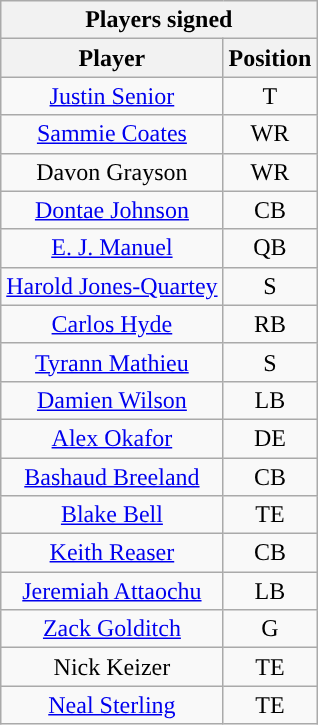<table class="wikitable" style="text-align:center">
<tr>
<th colspan=2>Players signed</th>
</tr>
<tr>
<th>Player</th>
<th>Position</th>
</tr>
<tr>
<td><a href='#'>Justin Senior</a></td>
<td>T</td>
</tr>
<tr>
<td><a href='#'>Sammie Coates</a></td>
<td>WR</td>
</tr>
<tr>
<td>Davon Grayson</td>
<td>WR</td>
</tr>
<tr>
<td><a href='#'>Dontae Johnson</a></td>
<td>CB</td>
</tr>
<tr>
<td><a href='#'>E. J. Manuel</a></td>
<td>QB</td>
</tr>
<tr>
<td><a href='#'>Harold Jones-Quartey</a></td>
<td>S</td>
</tr>
<tr>
<td><a href='#'>Carlos Hyde</a></td>
<td>RB</td>
</tr>
<tr>
<td><a href='#'>Tyrann Mathieu</a></td>
<td>S</td>
</tr>
<tr>
<td><a href='#'>Damien Wilson</a></td>
<td>LB</td>
</tr>
<tr>
<td><a href='#'>Alex Okafor</a></td>
<td>DE</td>
</tr>
<tr>
<td><a href='#'>Bashaud Breeland</a></td>
<td>CB</td>
</tr>
<tr>
<td><a href='#'>Blake Bell</a></td>
<td>TE</td>
</tr>
<tr>
<td><a href='#'>Keith Reaser</a></td>
<td>CB</td>
</tr>
<tr>
<td><a href='#'>Jeremiah Attaochu</a></td>
<td>LB</td>
</tr>
<tr>
<td><a href='#'>Zack Golditch</a></td>
<td>G</td>
</tr>
<tr>
<td>Nick Keizer</td>
<td>TE</td>
</tr>
<tr>
<td><a href='#'>Neal Sterling</a></td>
<td>TE</td>
</tr>
</table>
